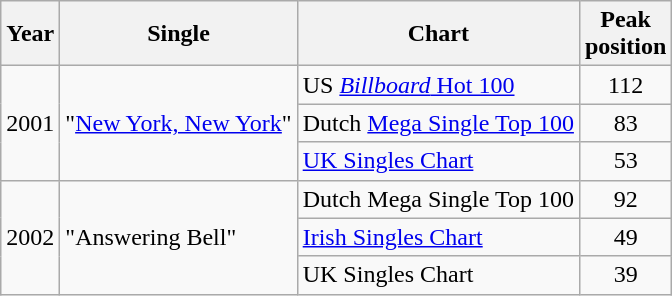<table class="wikitable">
<tr>
<th>Year</th>
<th>Single</th>
<th>Chart</th>
<th>Peak<br>position</th>
</tr>
<tr>
<td rowspan="3">2001</td>
<td rowspan="3">"<a href='#'>New York, New York</a>"</td>
<td>US <a href='#'><em>Billboard</em> Hot 100</a></td>
<td align="center">112</td>
</tr>
<tr>
<td>Dutch <a href='#'>Mega Single Top 100</a></td>
<td align="center">83</td>
</tr>
<tr>
<td><a href='#'>UK Singles Chart</a></td>
<td align="center">53</td>
</tr>
<tr>
<td rowspan="3">2002</td>
<td rowspan="3">"Answering Bell"</td>
<td>Dutch Mega Single Top 100</td>
<td align="center">92</td>
</tr>
<tr>
<td><a href='#'>Irish Singles Chart</a></td>
<td align="center">49</td>
</tr>
<tr>
<td>UK Singles Chart</td>
<td align="center">39</td>
</tr>
</table>
